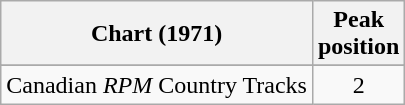<table class="wikitable sortable">
<tr>
<th align="left">Chart (1971)</th>
<th align="center">Peak<br>position</th>
</tr>
<tr>
</tr>
<tr>
</tr>
<tr>
<td align="left">Canadian <em>RPM</em> Country Tracks</td>
<td align="center">2</td>
</tr>
</table>
